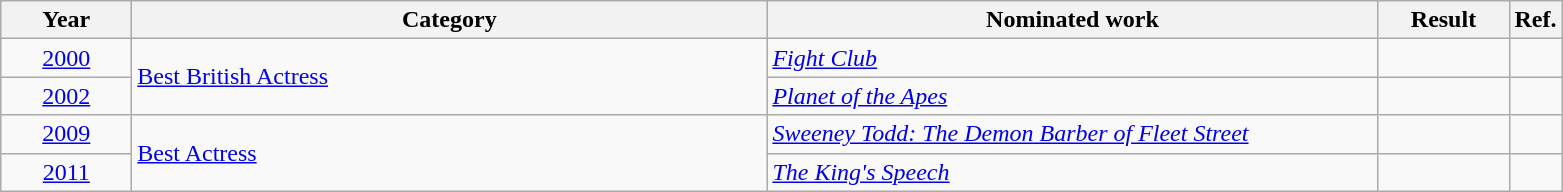<table class=wikitable>
<tr>
<th scope="col" style="width:5em;">Year</th>
<th scope="col" style="width:26em;">Category</th>
<th scope="col" style="width:25em;">Nominated work</th>
<th scope="col" style="width:5em;">Result</th>
<th>Ref.</th>
</tr>
<tr>
<td style="text-align:center;"><a href='#'>2000</a></td>
<td rowspan="2"><a href='#'>Best British Actress</a></td>
<td><em><a href='#'>Fight Club</a></em></td>
<td></td>
<td></td>
</tr>
<tr>
<td align="center"><a href='#'>2002</a></td>
<td><em><a href='#'>Planet of the Apes</a></em></td>
<td></td>
<td></td>
</tr>
<tr>
<td align="center"><a href='#'>2009</a></td>
<td rowspan="2"><a href='#'>Best Actress</a></td>
<td><em><a href='#'>Sweeney Todd: The Demon Barber of Fleet Street</a></em></td>
<td></td>
<td></td>
</tr>
<tr>
<td align="center"><a href='#'>2011</a></td>
<td><em><a href='#'>The King's Speech</a></em></td>
<td></td>
<td></td>
</tr>
</table>
